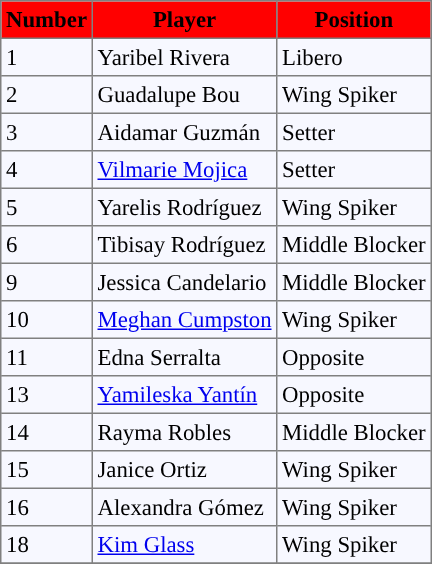<table bgcolor="#f7f8ff" cellpadding="3" cellspacing="0" border="1" style="font-size: 95%; border: gray solid 1px; border-collapse: collapse;">
<tr bgcolor="#ff0000">
<td align=center><strong>Number</strong></td>
<td align=center><strong>Player</strong></td>
<td align=center><strong>Position</strong></td>
</tr>
<tr align="left">
<td>1</td>
<td> Yaribel Rivera</td>
<td>Libero</td>
</tr>
<tr align=left>
<td>2</td>
<td> Guadalupe Bou</td>
<td>Wing Spiker</td>
</tr>
<tr align="left">
<td>3</td>
<td> Aidamar Guzmán</td>
<td>Setter</td>
</tr>
<tr align="left">
<td>4</td>
<td> <a href='#'>Vilmarie Mojica</a></td>
<td>Setter</td>
</tr>
<tr align="left">
<td>5</td>
<td> Yarelis Rodríguez</td>
<td>Wing Spiker</td>
</tr>
<tr align="left">
<td>6</td>
<td> Tibisay Rodríguez</td>
<td>Middle Blocker</td>
</tr>
<tr align="left">
<td>9</td>
<td> Jessica Candelario</td>
<td>Middle Blocker</td>
</tr>
<tr align="left">
<td>10</td>
<td> <a href='#'>Meghan Cumpston</a></td>
<td>Wing Spiker</td>
</tr>
<tr align="left">
<td>11</td>
<td> Edna Serralta</td>
<td>Opposite</td>
</tr>
<tr align="left">
<td>13</td>
<td> <a href='#'>Yamileska Yantín</a></td>
<td>Opposite</td>
</tr>
<tr align="left">
<td>14</td>
<td> Rayma Robles</td>
<td>Middle Blocker</td>
</tr>
<tr align="left">
<td>15</td>
<td> Janice Ortiz</td>
<td>Wing Spiker</td>
</tr>
<tr align="left">
<td>16</td>
<td> Alexandra Gómez</td>
<td>Wing Spiker</td>
</tr>
<tr align="left">
<td>18</td>
<td> <a href='#'>Kim Glass</a></td>
<td>Wing Spiker</td>
</tr>
<tr align="left">
</tr>
</table>
